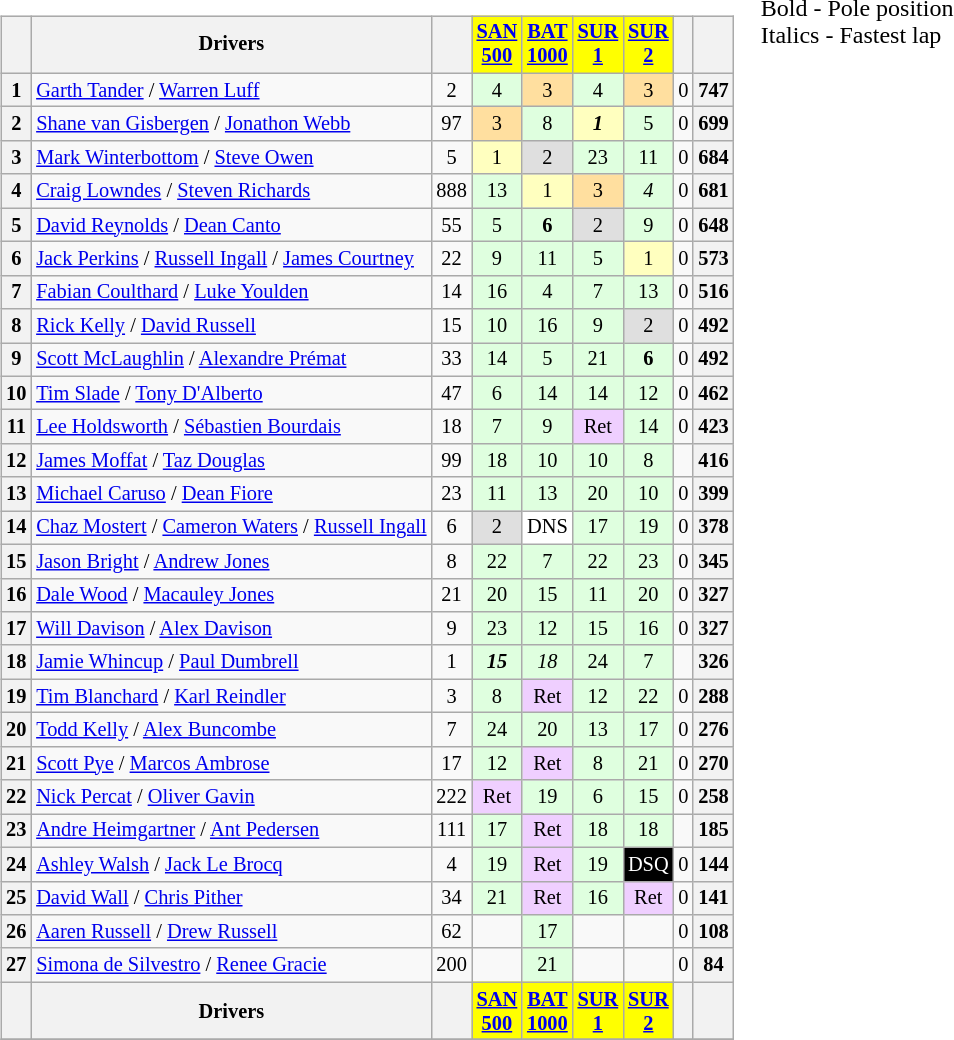<table>
<tr>
<td><br><table class="wikitable" style="font-size: 85%; text-align: center;">
<tr style="background:##f9f9f9; vertical-align:top;">
<th valign="middle"></th>
<th valign="middle">Drivers</th>
<th valign="middle"></th>
<td style="background:#ffff00;" align="center"><strong><a href='#'>SAN<br>500</a><br></strong></td>
<td style="background:#ffff00;" align="center"><strong><a href='#'>BAT<br>1000</a><br></strong></td>
<td style="background:#ffff00;" align="center"><strong><a href='#'>SUR<br>1</a><br></strong></td>
<td style="background:#ffff00;" align="center"><strong><a href='#'>SUR<br>2</a><br></strong></td>
<th valign="middle"></th>
<th valign="middle"></th>
</tr>
<tr>
<th>1</th>
<td align="left"><a href='#'>Garth Tander</a> / <a href='#'>Warren Luff</a></td>
<td>2</td>
<td style="background: #dfffdf">4</td>
<td style="background: #ffdf9f">3</td>
<td style="background: #dfffdf">4</td>
<td style="background: #ffdf9f">3</td>
<td>0</td>
<th>747</th>
</tr>
<tr>
<th>2</th>
<td align="left"><a href='#'>Shane van Gisbergen</a> / <a href='#'>Jonathon Webb</a></td>
<td>97</td>
<td style="background: #ffdf9f">3</td>
<td style="background: #dfffdf">8</td>
<td style="background: #ffffbf"><strong><em>1</em></strong></td>
<td style="background: #dfffdf">5</td>
<td>0</td>
<th>699</th>
</tr>
<tr>
<th>3</th>
<td align="left"><a href='#'>Mark Winterbottom</a> / <a href='#'>Steve Owen</a></td>
<td>5</td>
<td style="background: #ffffbf">1</td>
<td style="background: #dfdfdf">2</td>
<td style="background: #dfffdf">23</td>
<td style="background: #dfffdf">11</td>
<td>0</td>
<th>684</th>
</tr>
<tr>
<th>4</th>
<td align="left"><a href='#'>Craig Lowndes</a> / <a href='#'>Steven Richards</a></td>
<td>888</td>
<td style="background: #dfffdf">13</td>
<td style="background: #ffffbf">1</td>
<td style="background: #ffdf9f">3</td>
<td style="background: #dfffdf"><em>4</em></td>
<td>0</td>
<th>681</th>
</tr>
<tr>
<th>5</th>
<td align="left"><a href='#'>David Reynolds</a> / <a href='#'>Dean Canto</a></td>
<td>55</td>
<td style="background: #dfffdf">5</td>
<td style="background: #dfffdf"><strong>6</strong></td>
<td style="background: #dfdfdf">2</td>
<td style="background: #dfffdf">9</td>
<td>0</td>
<th>648</th>
</tr>
<tr>
<th>6</th>
<td align="left"><a href='#'>Jack Perkins</a> / <a href='#'>Russell Ingall</a> / <a href='#'>James Courtney</a></td>
<td>22</td>
<td style="background: #dfffdf">9</td>
<td style="background: #dfffdf">11</td>
<td style="background: #dfffdf">5</td>
<td style="background: #ffffbf">1</td>
<td>0</td>
<th>573</th>
</tr>
<tr>
<th>7</th>
<td align="left"><a href='#'>Fabian Coulthard</a> / <a href='#'>Luke Youlden</a></td>
<td>14</td>
<td style="background: #dfffdf">16</td>
<td style="background: #dfffdf">4</td>
<td style="background: #dfffdf">7</td>
<td style="background: #dfffdf">13</td>
<td>0</td>
<th>516</th>
</tr>
<tr>
<th>8</th>
<td align="left"><a href='#'>Rick Kelly</a> / <a href='#'>David Russell</a></td>
<td>15</td>
<td style="background: #dfffdf">10</td>
<td style="background: #dfffdf">16</td>
<td style="background: #dfffdf">9</td>
<td style="background: #dfdfdf">2</td>
<td>0</td>
<th>492</th>
</tr>
<tr>
<th>9</th>
<td align="left"><a href='#'>Scott McLaughlin</a> / <a href='#'>Alexandre Prémat</a></td>
<td>33</td>
<td style="background: #dfffdf">14</td>
<td style="background: #dfffdf">5</td>
<td style="background: #dfffdf">21</td>
<td style="background: #dfffdf"><strong>6</strong></td>
<td>0</td>
<th>492</th>
</tr>
<tr>
<th>10</th>
<td align="left"><a href='#'>Tim Slade</a> / <a href='#'>Tony D'Alberto</a></td>
<td>47</td>
<td style="background: #dfffdf">6</td>
<td style="background: #dfffdf">14</td>
<td style="background: #dfffdf">14</td>
<td style="background: #dfffdf">12</td>
<td>0</td>
<th>462</th>
</tr>
<tr>
<th>11</th>
<td align="left"><a href='#'>Lee Holdsworth</a> / <a href='#'>Sébastien Bourdais</a></td>
<td>18</td>
<td style="background: #dfffdf">7</td>
<td style="background: #dfffdf">9</td>
<td style="background: #efcfff">Ret</td>
<td style="background: #dfffdf">14</td>
<td>0</td>
<th>423</th>
</tr>
<tr>
<th>12</th>
<td align="left"><a href='#'>James Moffat</a> / <a href='#'>Taz Douglas</a></td>
<td>99</td>
<td style="background: #dfffdf">18</td>
<td style="background: #dfffdf">10</td>
<td style="background: #dfffdf">10</td>
<td style="background: #dfffdf">8</td>
<td></td>
<th>416</th>
</tr>
<tr>
<th>13</th>
<td align="left"><a href='#'>Michael Caruso</a> / <a href='#'>Dean Fiore</a></td>
<td>23</td>
<td style="background: #dfffdf">11</td>
<td style="background: #dfffdf">13</td>
<td style="background: #dfffdf">20</td>
<td style="background: #dfffdf">10</td>
<td>0</td>
<th>399</th>
</tr>
<tr>
<th>14</th>
<td align="left"><a href='#'>Chaz Mostert</a> / <a href='#'>Cameron Waters</a> / <a href='#'>Russell Ingall</a></td>
<td>6</td>
<td style="background: #dfdfdf">2</td>
<td style="background: #ffffff">DNS</td>
<td style="background: #dfffdf">17</td>
<td style="background: #dfffdf">19</td>
<td>0</td>
<th>378</th>
</tr>
<tr>
<th>15</th>
<td align="left"><a href='#'>Jason Bright</a> / <a href='#'>Andrew Jones</a></td>
<td>8</td>
<td style="background: #dfffdf">22</td>
<td style="background: #dfffdf">7</td>
<td style="background: #dfffdf">22</td>
<td style="background: #dfffdf">23</td>
<td>0</td>
<th>345</th>
</tr>
<tr>
<th>16</th>
<td align="left"><a href='#'>Dale Wood</a> / <a href='#'>Macauley Jones</a></td>
<td>21</td>
<td style="background: #dfffdf">20</td>
<td style="background: #dfffdf">15</td>
<td style="background: #dfffdf">11</td>
<td style="background: #dfffdf">20</td>
<td>0</td>
<th>327</th>
</tr>
<tr>
<th>17</th>
<td align="left"><a href='#'>Will Davison</a> / <a href='#'>Alex Davison</a></td>
<td>9</td>
<td style="background: #dfffdf">23</td>
<td style="background: #dfffdf">12</td>
<td style="background: #dfffdf">15</td>
<td style="background: #dfffdf">16</td>
<td>0</td>
<th>327</th>
</tr>
<tr>
<th>18</th>
<td align="left"><a href='#'>Jamie Whincup</a> / <a href='#'>Paul Dumbrell</a></td>
<td>1</td>
<td style="background: #dfffdf"><strong><em>15</em></strong></td>
<td style="background: #dfffdf"><em>18</em></td>
<td style="background: #dfffdf">24</td>
<td style="background: #dfffdf">7</td>
<td></td>
<th>326</th>
</tr>
<tr>
<th>19</th>
<td align="left"><a href='#'>Tim Blanchard</a> / <a href='#'>Karl Reindler</a></td>
<td>3</td>
<td style="background: #dfffdf">8</td>
<td style="background: #efcfff">Ret</td>
<td style="background: #dfffdf">12</td>
<td style="background: #dfffdf">22</td>
<td>0</td>
<th>288</th>
</tr>
<tr>
<th>20</th>
<td align="left"><a href='#'>Todd Kelly</a> / <a href='#'>Alex Buncombe</a></td>
<td>7</td>
<td style="background: #dfffdf">24</td>
<td style="background: #dfffdf">20</td>
<td style="background: #dfffdf">13</td>
<td style="background: #dfffdf">17</td>
<td>0</td>
<th>276</th>
</tr>
<tr>
<th>21</th>
<td align="left"><a href='#'>Scott Pye</a> / <a href='#'>Marcos Ambrose</a></td>
<td>17</td>
<td style="background: #dfffdf">12</td>
<td style="background: #efcfff">Ret</td>
<td style="background: #dfffdf">8</td>
<td style="background: #dfffdf">21</td>
<td>0</td>
<th>270</th>
</tr>
<tr>
<th>22</th>
<td align="left"><a href='#'>Nick Percat</a> / <a href='#'>Oliver Gavin</a></td>
<td>222</td>
<td style="background: #efcfff">Ret</td>
<td style="background: #dfffdf">19</td>
<td style="background: #dfffdf">6</td>
<td style="background: #dfffdf">15</td>
<td>0</td>
<th>258</th>
</tr>
<tr>
<th>23</th>
<td align="left"><a href='#'>Andre Heimgartner</a> / <a href='#'>Ant Pedersen</a></td>
<td>111</td>
<td style="background: #dfffdf">17</td>
<td style="background: #efcfff">Ret</td>
<td style="background: #dfffdf">18</td>
<td style="background: #dfffdf">18</td>
<td></td>
<th>185</th>
</tr>
<tr>
<th>24</th>
<td align="left"><a href='#'>Ashley Walsh</a> / <a href='#'>Jack Le Brocq</a></td>
<td>4</td>
<td style="background: #dfffdf">19</td>
<td style="background: #efcfff">Ret</td>
<td style="background: #dfffdf">19</td>
<td style="background: #000; color: white">DSQ</td>
<td>0</td>
<th>144</th>
</tr>
<tr>
<th>25</th>
<td align="left"><a href='#'>David Wall</a> / <a href='#'>Chris Pither</a></td>
<td>34</td>
<td style="background: #dfffdf">21</td>
<td style="background: #efcfff">Ret</td>
<td style="background: #dfffdf">16</td>
<td style="background: #efcfff">Ret</td>
<td>0</td>
<th>141</th>
</tr>
<tr>
<th>26</th>
<td align="left"><a href='#'>Aaren Russell</a> / <a href='#'>Drew Russell</a></td>
<td>62</td>
<td></td>
<td style="background: #dfffdf">17</td>
<td></td>
<td></td>
<td>0</td>
<th>108</th>
</tr>
<tr>
<th>27</th>
<td align="left"><a href='#'>Simona de Silvestro</a> / <a href='#'>Renee Gracie</a></td>
<td>200</td>
<td></td>
<td style="background: #dfffdf">21</td>
<td></td>
<td></td>
<td>0</td>
<th>84</th>
</tr>
<tr style="background:##f9f9f9; vertical-align:top;">
<th valign="middle"></th>
<th valign="middle">Drivers</th>
<th valign="middle"></th>
<td style="background:#ffff00;" align="center"><strong><a href='#'>SAN<br>500</a><br></strong></td>
<td style="background:#ffff00;" align="center"><strong><a href='#'>BAT<br>1000</a><br></strong></td>
<td style="background:#ffff00;" align="center"><strong><a href='#'>SUR<br>1</a><br></strong></td>
<td style="background:#ffff00;" align="center"><strong><a href='#'>SUR<br>2</a><br></strong></td>
<th valign="middle"></th>
<th valign="middle"></th>
</tr>
<tr>
</tr>
</table>
</td>
<td valign="top"><br>
<span>Bold - Pole position<br>
Italics - Fastest lap</span></td>
</tr>
</table>
